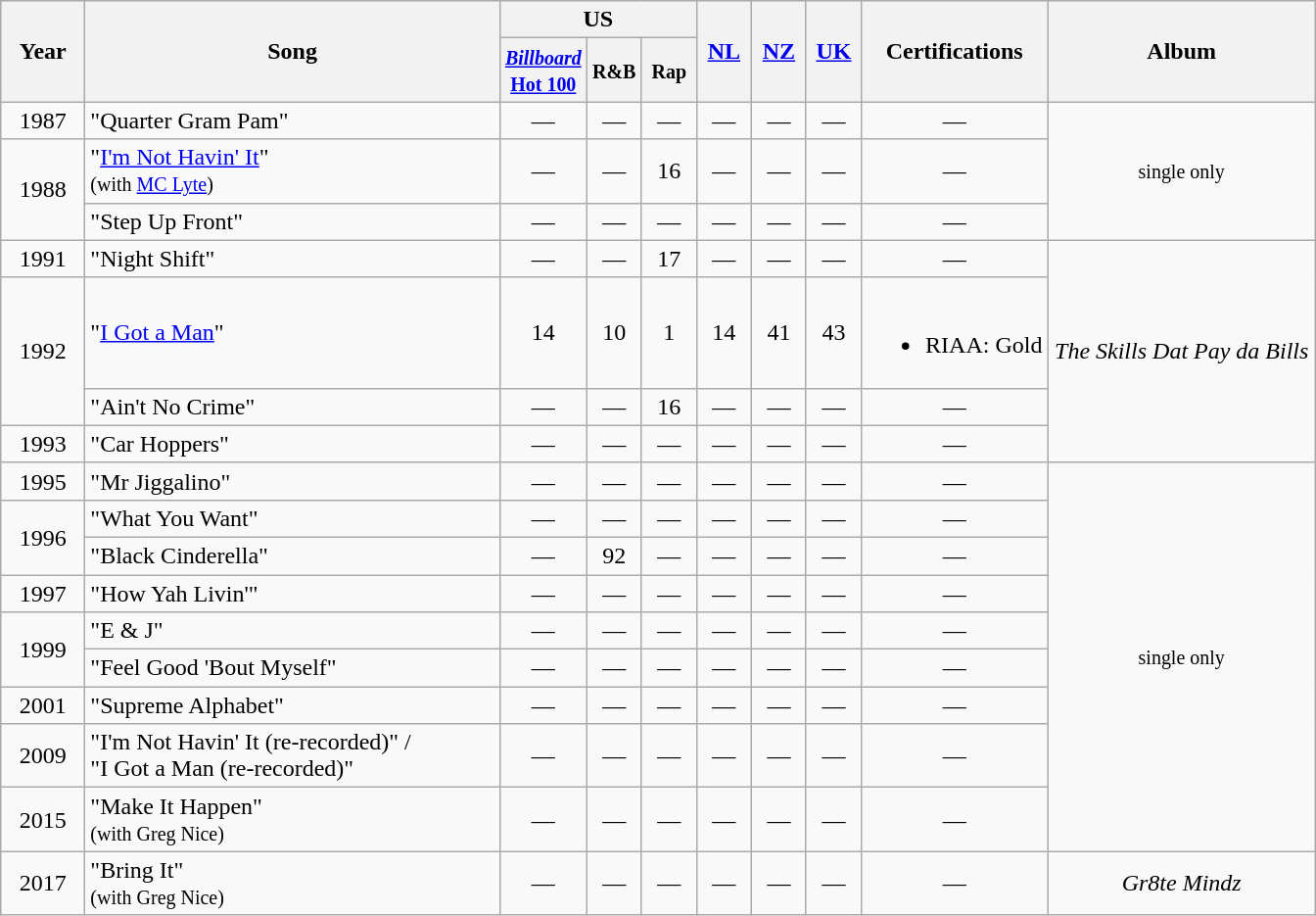<table class="wikitable" style="text-align:center;">
<tr>
<th rowspan="2" width="50">Year</th>
<th rowspan="2">Song</th>
<th colspan="3">US</th>
<th rowspan="2" width="30"><a href='#'>NL</a><br></th>
<th rowspan="2" width="30"><a href='#'>NZ</a><br></th>
<th rowspan="2" width="30"><a href='#'>UK</a><br></th>
<th rowspan="2">Certifications</th>
<th rowspan="2">Album</th>
</tr>
<tr>
<th width="30"><small><a href='#'><em>Billboard</em> Hot 100</a></small><br></th>
<th width="30"><small>R&B</small></th>
<th width="30"><small>Rap</small></th>
</tr>
<tr>
<td>1987</td>
<td align="left" width="275px">"Quarter Gram Pam"</td>
<td>—</td>
<td>—</td>
<td>—</td>
<td>—</td>
<td>—</td>
<td>—</td>
<td>—</td>
<td rowspan="3" width="175px"><small>single only</small></td>
</tr>
<tr>
<td rowspan="2">1988</td>
<td align="left">"<a href='#'>I'm Not Havin' It</a>"<br><small>(with <a href='#'>MC Lyte</a>)</small></td>
<td>—</td>
<td>—</td>
<td>16</td>
<td>—</td>
<td>—</td>
<td>—</td>
<td>—</td>
</tr>
<tr>
<td align="left">"Step Up Front"</td>
<td>—</td>
<td>—</td>
<td>—</td>
<td>—</td>
<td>—</td>
<td>—</td>
<td>—</td>
</tr>
<tr>
<td>1991</td>
<td align="left">"Night Shift"</td>
<td>—</td>
<td>—</td>
<td>17</td>
<td>—</td>
<td>—</td>
<td>—</td>
<td>—</td>
<td rowspan="4"><em>The Skills Dat Pay da Bills</em></td>
</tr>
<tr>
<td rowspan="2">1992</td>
<td align="left">"<a href='#'>I Got a Man</a>"</td>
<td>14</td>
<td>10</td>
<td>1</td>
<td>14</td>
<td>41</td>
<td>43</td>
<td><br><ul><li>RIAA: Gold</li></ul></td>
</tr>
<tr>
<td align="left">"Ain't No Crime"</td>
<td>—</td>
<td>—</td>
<td>16</td>
<td>—</td>
<td>—</td>
<td>—</td>
<td>—</td>
</tr>
<tr>
<td>1993</td>
<td align="left">"Car Hoppers"</td>
<td>—</td>
<td>—</td>
<td>—</td>
<td>—</td>
<td>—</td>
<td>—</td>
<td>—</td>
</tr>
<tr>
<td>1995</td>
<td align="left">"Mr Jiggalino"</td>
<td>—</td>
<td>—</td>
<td>—</td>
<td>—</td>
<td>—</td>
<td>—</td>
<td>—</td>
<td rowspan="9"><small>single only</small></td>
</tr>
<tr>
<td rowspan="2">1996</td>
<td align="left">"What You Want"</td>
<td>—</td>
<td>—</td>
<td>—</td>
<td>—</td>
<td>—</td>
<td>—</td>
<td>—</td>
</tr>
<tr>
<td align="left">"Black Cinderella"</td>
<td>—</td>
<td>92</td>
<td>—</td>
<td>—</td>
<td>—</td>
<td>—</td>
<td>—</td>
</tr>
<tr>
<td>1997</td>
<td align="left">"How Yah Livin'"</td>
<td>—</td>
<td>—</td>
<td>—</td>
<td>—</td>
<td>—</td>
<td>—</td>
<td>—</td>
</tr>
<tr>
<td rowspan="2">1999</td>
<td align="left">"E & J"</td>
<td>—</td>
<td>—</td>
<td>—</td>
<td>—</td>
<td>—</td>
<td>—</td>
<td>—</td>
</tr>
<tr>
<td align="left">"Feel Good 'Bout Myself"</td>
<td>—</td>
<td>—</td>
<td>—</td>
<td>—</td>
<td>—</td>
<td>—</td>
<td>—</td>
</tr>
<tr>
<td>2001</td>
<td align="left">"Supreme Alphabet"</td>
<td>—</td>
<td>—</td>
<td>—</td>
<td>—</td>
<td>—</td>
<td>—</td>
<td>—</td>
</tr>
<tr>
<td>2009</td>
<td align="left">"I'm Not Havin' It (re-recorded)" /<br>"I Got a Man (re-recorded)"</td>
<td>—</td>
<td>—</td>
<td>—</td>
<td>—</td>
<td>—</td>
<td>—</td>
<td>—</td>
</tr>
<tr>
<td>2015</td>
<td align="left">"Make It Happen"<br><small>(with Greg Nice)</small></td>
<td>—</td>
<td>—</td>
<td>—</td>
<td>—</td>
<td>—</td>
<td>—</td>
<td>—</td>
</tr>
<tr>
<td>2017</td>
<td align="left">"Bring It"<br><small>(with Greg Nice)</small></td>
<td>—</td>
<td>—</td>
<td>—</td>
<td>—</td>
<td>—</td>
<td>—</td>
<td>—</td>
<td><em>Gr8te Mindz</em></td>
</tr>
</table>
